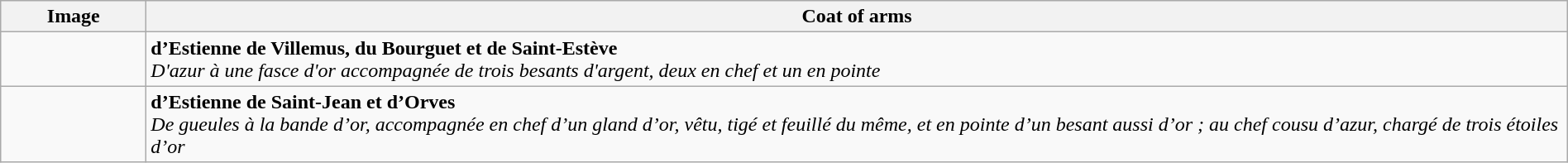<table class="wikitable" width="100%">
<tr>
<th width="110">Image</th>
<th>Coat of arms</th>
</tr>
<tr valign=top>
<td align=center></td>
<td><strong>d’Estienne de Villemus, du Bourguet et de Saint-Estève</strong><br><em>D'azur à une fasce d'or accompagnée de trois besants d'argent, deux en chef et un en pointe</em></td>
</tr>
<tr valign=top>
<td align=center></td>
<td><strong>d’Estienne de Saint-Jean et d’Orves</strong><br><em>De gueules à la bande d’or, accompagnée en chef d’un gland d’or, vêtu, tigé et feuillé du même, et en pointe d’un besant aussi d’or ; au chef cousu d’azur, chargé de trois étoiles d’or</em></td>
</tr>
</table>
